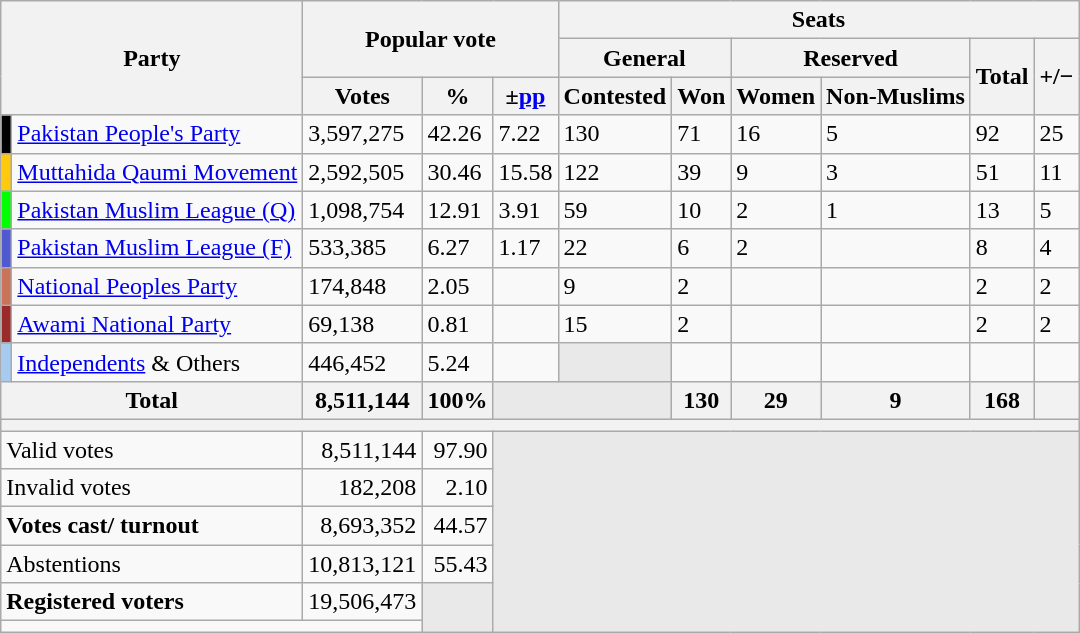<table class="wikitable">
<tr>
<th colspan="2" rowspan="3">Party</th>
<th colspan="3" rowspan="2">Popular vote</th>
<th colspan="6">Seats</th>
</tr>
<tr>
<th colspan="2">General</th>
<th colspan="2">Reserved</th>
<th rowspan="2">Total</th>
<th rowspan="2"><strong>+/−</strong></th>
</tr>
<tr>
<th>Votes</th>
<th>%</th>
<th>±<a href='#'>pp</a></th>
<th>Contested</th>
<th>Won</th>
<th>Women</th>
<th>Non-Muslims</th>
</tr>
<tr>
<td style="color:inherit;background:#000000"></td>
<td><a href='#'>Pakistan People's Party</a></td>
<td>3,597,275</td>
<td>42.26</td>
<td>7.22</td>
<td>130</td>
<td>71</td>
<td>16</td>
<td>5</td>
<td>92</td>
<td>25</td>
</tr>
<tr>
<td style="color:inherit;background:#ffc90e"></td>
<td><a href='#'>Muttahida Qaumi Movement</a></td>
<td>2,592,505</td>
<td>30.46</td>
<td>15.58</td>
<td>122</td>
<td>39</td>
<td>9</td>
<td>3</td>
<td>51</td>
<td>11</td>
</tr>
<tr>
<td style="color:inherit;background:#00ff00"></td>
<td><a href='#'>Pakistan Muslim League (Q)</a></td>
<td>1,098,754</td>
<td>12.91</td>
<td>3.91</td>
<td>59</td>
<td>10</td>
<td>2</td>
<td>1</td>
<td>13</td>
<td>5</td>
</tr>
<tr>
<td style="color:inherit;background:#5159d0"></td>
<td><a href='#'>Pakistan Muslim League (F)</a></td>
<td>533,385</td>
<td>6.27</td>
<td>1.17</td>
<td>22</td>
<td>6</td>
<td>2</td>
<td></td>
<td>8</td>
<td>4</td>
</tr>
<tr>
<td style="color:inherit;background:#c9735a"></td>
<td><a href='#'>National Peoples Party</a></td>
<td>174,848</td>
<td>2.05</td>
<td></td>
<td>9</td>
<td>2</td>
<td></td>
<td></td>
<td>2</td>
<td>2</td>
</tr>
<tr>
<td style="color:inherit;background:#9b2b2b"></td>
<td><a href='#'>Awami National Party</a></td>
<td>69,138</td>
<td>0.81</td>
<td></td>
<td>15</td>
<td>2</td>
<td></td>
<td></td>
<td>2</td>
<td>2</td>
</tr>
<tr>
<td style="color:inherit;background:#a6caf0"></td>
<td><a href='#'>Independents</a> & Others</td>
<td>446,452</td>
<td>5.24</td>
<td></td>
<td style="background-color:#E9E9E9"></td>
<td></td>
<td></td>
<td></td>
<td></td>
<td></td>
</tr>
<tr>
<th colspan="2">Total</th>
<th>8,511,144</th>
<th>100%</th>
<th colspan="2" style="background-color:#E9E9E9"></th>
<th>130</th>
<th>29</th>
<th>9</th>
<th>168</th>
<th></th>
</tr>
<tr>
<th colspan="11"></th>
</tr>
<tr>
<td colspan="2" style="text-align:left;">Valid votes</td>
<td align="right">8,511,144</td>
<td align="right">97.90</td>
<th colspan="7" rowspan="6" style="background-color:#E9E9E9"></th>
</tr>
<tr>
<td colspan="2" style="text-align:left;">Invalid votes</td>
<td align="right">182,208</td>
<td align="right">2.10</td>
</tr>
<tr>
<td colspan="2" style="text-align:left;"><strong>Votes cast/ turnout</strong></td>
<td align="right">8,693,352</td>
<td align="right">44.57</td>
</tr>
<tr>
<td colspan="2" style="text-align:left;">Abstentions</td>
<td align="right">10,813,121</td>
<td align="right">55.43</td>
</tr>
<tr>
<td colspan="2" style="text-align:left;"><strong>Registered voters</strong></td>
<td align="right">19,506,473</td>
<td rowspan="2" style="background-color:#E9E9E9"></td>
</tr>
<tr>
<td colspan="3"></td>
</tr>
</table>
